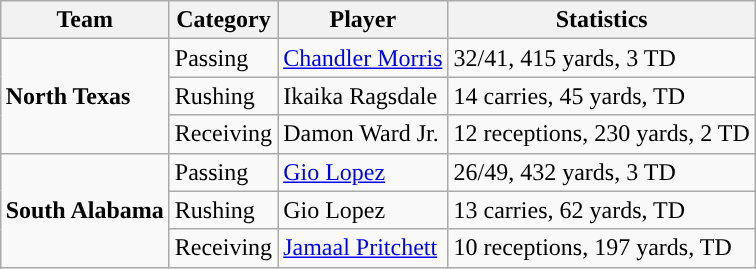<table class="wikitable" style="float: right;">
<tr>
<th>Team</th>
<th>Category</th>
<th>Player</th>
<th>Statistics</th>
</tr>
<tr>
<td rowspan=3><strong>North Texas</strong></td>
<td>Passing</td>
<td><a href='#'>Chandler Morris</a></td>
<td>32/41, 415 yards, 3 TD</td>
</tr>
<tr>
<td>Rushing</td>
<td>Ikaika Ragsdale</td>
<td>14 carries, 45 yards, TD</td>
</tr>
<tr>
<td>Receiving</td>
<td>Damon Ward Jr.</td>
<td>12 receptions, 230 yards, 2 TD</td>
</tr>
<tr>
<td rowspan=3><strong>South Alabama</strong></td>
<td>Passing</td>
<td><a href='#'>Gio Lopez</a></td>
<td>26/49, 432 yards, 3 TD</td>
</tr>
<tr>
<td>Rushing</td>
<td>Gio Lopez</td>
<td>13 carries, 62 yards, TD</td>
</tr>
<tr>
<td>Receiving</td>
<td><a href='#'>Jamaal Pritchett</a></td>
<td>10 receptions, 197 yards, TD</td>
</tr>
</table>
